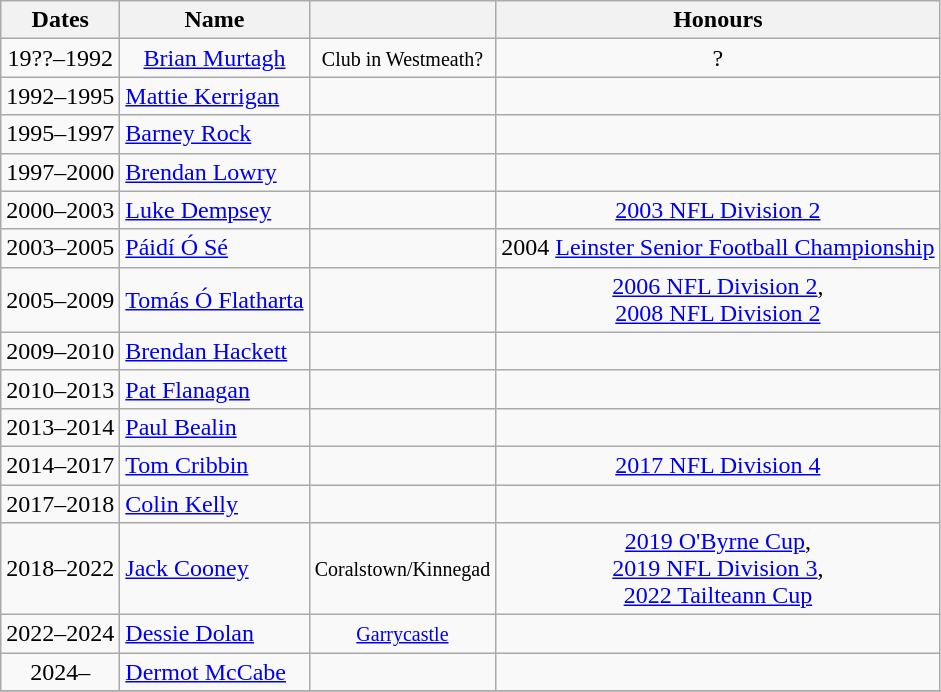<table class="wikitable sortable" style="text-align: center;">
<tr>
<th>Dates</th>
<th>Name</th>
<th></th>
<th class="unsortable">Honours</th>
</tr>
<tr>
<td>19??–1992</td>
<td><a href='#'>Brian Murtagh</a></td>
<td><small>Club in Westmeath?</small></td>
<td>?</td>
</tr>
<tr>
<td>1992–1995</td>
<td style="text-align: left;"><a href='#'>Mattie Kerrigan</a></td>
<td><small></small></td>
<td></td>
</tr>
<tr>
<td>1995–1997</td>
<td style="text-align: left;"><a href='#'>Barney Rock</a></td>
<td><small></small></td>
<td></td>
</tr>
<tr>
<td>1997–2000</td>
<td style="text-align: left;"><a href='#'>Brendan Lowry</a></td>
<td><small></small></td>
<td></td>
</tr>
<tr>
<td>2000–2003</td>
<td style="text-align: left;"><a href='#'>Luke Dempsey</a></td>
<td><small></small></td>
<td><a href='#'>2003 NFL Division 2</a></td>
</tr>
<tr>
<td>2003–2005</td>
<td style="text-align: left;"><a href='#'>Páidí Ó Sé</a></td>
<td><small></small></td>
<td>2004 <a href='#'>Leinster Senior Football Championship</a></td>
</tr>
<tr>
<td>2005–2009</td>
<td style="text-align: left;"><a href='#'>Tomás Ó Flatharta</a></td>
<td><small></small></td>
<td><a href='#'>2006 NFL Division 2</a>,<br><a href='#'>2008 NFL Division 2</a></td>
</tr>
<tr>
<td>2009–2010</td>
<td style="text-align: left;"><a href='#'>Brendan Hackett</a></td>
<td><small></small></td>
<td></td>
</tr>
<tr>
<td>2010–2013</td>
<td style="text-align: left;"><a href='#'>Pat Flanagan</a></td>
<td><small></small></td>
<td></td>
</tr>
<tr>
<td>2013–2014</td>
<td style="text-align: left;"><a href='#'>Paul Bealin</a></td>
<td><small></small></td>
<td></td>
</tr>
<tr>
<td>2014–2017</td>
<td style="text-align: left;"><a href='#'>Tom Cribbin</a></td>
<td><small></small></td>
<td><a href='#'>2017 NFL Division 4</a></td>
</tr>
<tr>
<td>2017–2018</td>
<td style="text-align: left;"><a href='#'>Colin Kelly</a></td>
<td><small></small></td>
<td></td>
</tr>
<tr>
<td>2018–2022</td>
<td style="text-align: left;"><a href='#'>Jack Cooney</a></td>
<td><small>Coralstown/Kinnegad</small></td>
<td><a href='#'>2019 O'Byrne Cup</a>,<br><a href='#'>2019 NFL Division 3</a>,<br><a href='#'>2022 Tailteann Cup</a></td>
</tr>
<tr>
<td>2022–2024</td>
<td style="text-align: left;"><a href='#'>Dessie Dolan</a></td>
<td><small><a href='#'>Garrycastle</a></small></td>
<td></td>
</tr>
<tr>
<td>2024–</td>
<td style="text-align: left;"><a href='#'>Dermot McCabe</a></td>
<td><small></small></td>
<td></td>
</tr>
<tr>
</tr>
</table>
